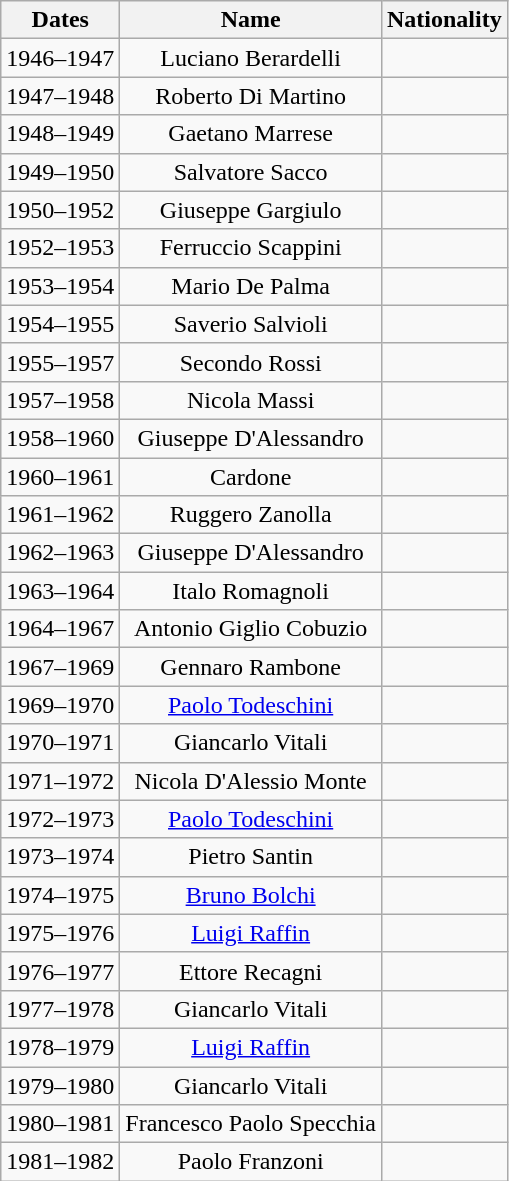<table class="wikitable" style="text-align: center">
<tr>
<th>Dates</th>
<th>Name</th>
<th>Nationality</th>
</tr>
<tr>
<td>1946–1947</td>
<td>Luciano Berardelli</td>
<td></td>
</tr>
<tr>
<td>1947–1948</td>
<td>Roberto Di Martino</td>
<td></td>
</tr>
<tr>
<td>1948–1949</td>
<td>Gaetano Marrese</td>
<td></td>
</tr>
<tr>
<td>1949–1950</td>
<td>Salvatore Sacco</td>
<td></td>
</tr>
<tr>
<td>1950–1952</td>
<td>Giuseppe Gargiulo</td>
<td></td>
</tr>
<tr>
<td>1952–1953</td>
<td>Ferruccio Scappini</td>
<td></td>
</tr>
<tr>
<td>1953–1954</td>
<td>Mario De Palma</td>
<td></td>
</tr>
<tr>
<td>1954–1955</td>
<td>Saverio Salvioli</td>
<td></td>
</tr>
<tr>
<td>1955–1957</td>
<td>Secondo Rossi</td>
<td></td>
</tr>
<tr>
<td>1957–1958</td>
<td>Nicola Massi</td>
<td></td>
</tr>
<tr>
<td>1958–1960</td>
<td>Giuseppe D'Alessandro</td>
<td></td>
</tr>
<tr>
<td>1960–1961</td>
<td>Cardone</td>
<td></td>
</tr>
<tr>
<td>1961–1962</td>
<td>Ruggero Zanolla</td>
<td></td>
</tr>
<tr>
<td>1962–1963</td>
<td>Giuseppe D'Alessandro</td>
<td></td>
</tr>
<tr>
<td>1963–1964</td>
<td>Italo Romagnoli</td>
<td></td>
</tr>
<tr>
<td>1964–1967</td>
<td>Antonio Giglio Cobuzio</td>
<td></td>
</tr>
<tr>
<td>1967–1969</td>
<td>Gennaro Rambone</td>
<td></td>
</tr>
<tr>
<td>1969–1970</td>
<td><a href='#'>Paolo Todeschini</a></td>
<td></td>
</tr>
<tr>
<td>1970–1971</td>
<td>Giancarlo Vitali</td>
<td></td>
</tr>
<tr>
<td>1971–1972</td>
<td>Nicola D'Alessio Monte</td>
<td></td>
</tr>
<tr>
<td>1972–1973</td>
<td><a href='#'>Paolo Todeschini</a></td>
<td></td>
</tr>
<tr>
<td>1973–1974</td>
<td>Pietro Santin</td>
<td></td>
</tr>
<tr>
<td>1974–1975</td>
<td><a href='#'>Bruno Bolchi</a></td>
<td></td>
</tr>
<tr>
<td>1975–1976</td>
<td><a href='#'>Luigi Raffin</a></td>
<td></td>
</tr>
<tr>
<td>1976–1977</td>
<td>Ettore Recagni</td>
<td></td>
</tr>
<tr>
<td>1977–1978</td>
<td>Giancarlo Vitali</td>
<td></td>
</tr>
<tr>
<td>1978–1979</td>
<td><a href='#'>Luigi Raffin</a></td>
<td></td>
</tr>
<tr>
<td>1979–1980</td>
<td>Giancarlo Vitali</td>
<td></td>
</tr>
<tr>
<td>1980–1981</td>
<td>Francesco Paolo Specchia</td>
<td></td>
</tr>
<tr>
<td>1981–1982</td>
<td>Paolo Franzoni</td>
<td></td>
</tr>
</table>
